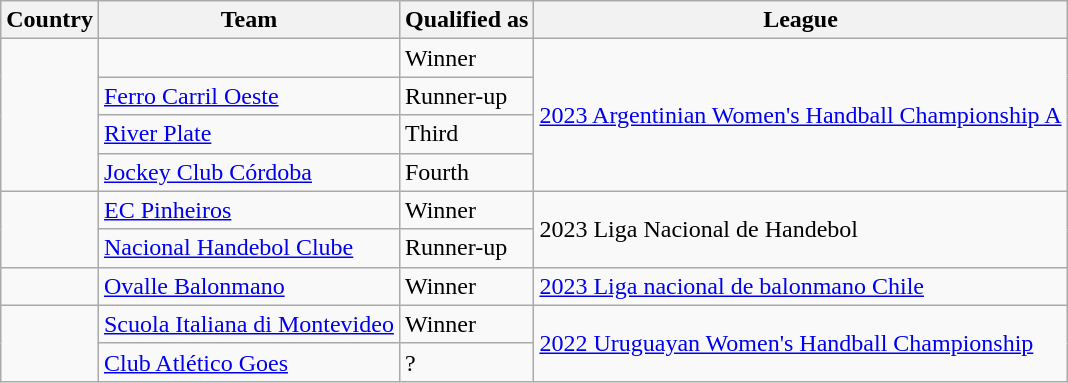<table class="wikitable">
<tr>
<th>Country</th>
<th>Team</th>
<th>Qualified as</th>
<th>League</th>
</tr>
<tr>
<td rowspan="4"></td>
<td></td>
<td>Winner</td>
<td rowspan="4"><a href='#'>2023 Argentinian Women's Handball Championship A</a></td>
</tr>
<tr>
<td><a href='#'>Ferro Carril Oeste</a></td>
<td>Runner-up</td>
</tr>
<tr>
<td><a href='#'>River Plate</a></td>
<td>Third</td>
</tr>
<tr>
<td><a href='#'>Jockey Club Córdoba</a></td>
<td>Fourth</td>
</tr>
<tr>
<td rowspan="2"></td>
<td><a href='#'>EC Pinheiros</a></td>
<td>Winner</td>
<td rowspan="2">2023 Liga Nacional de Handebol</td>
</tr>
<tr>
<td><a href='#'>Nacional Handebol Clube</a></td>
<td>Runner-up</td>
</tr>
<tr>
<td></td>
<td><a href='#'>Ovalle Balonmano</a></td>
<td>Winner</td>
<td><a href='#'>2023 Liga nacional de balonmano Chile</a></td>
</tr>
<tr>
<td rowspan="2"></td>
<td><a href='#'>Scuola Italiana di Montevideo</a></td>
<td>Winner</td>
<td rowspan="2"><a href='#'>2022 Uruguayan Women's Handball Championship</a></td>
</tr>
<tr>
<td><a href='#'>Club Atlético Goes</a></td>
<td>?</td>
</tr>
</table>
